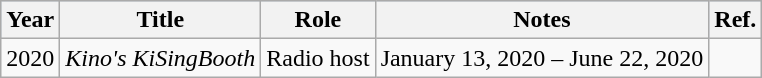<table class="wikitable">
<tr style="background:#b0c4de; text-align:center;">
<th>Year</th>
<th>Title</th>
<th>Role</th>
<th>Notes</th>
<th>Ref.</th>
</tr>
<tr>
<td>2020</td>
<td><em>Kino's KiSingBooth </em></td>
<td>Radio host</td>
<td>January 13, 2020 – June 22, 2020</td>
<td></td>
</tr>
</table>
